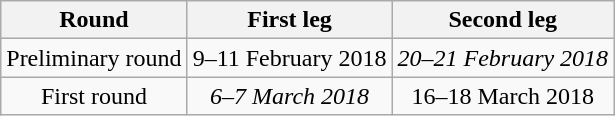<table class="wikitable" style="text-align:center">
<tr>
<th>Round</th>
<th>First leg</th>
<th>Second leg</th>
</tr>
<tr>
<td>Preliminary round</td>
<td>9–11 February 2018</td>
<td><em>20–21 February 2018</em></td>
</tr>
<tr>
<td>First round</td>
<td><em>6–7 March 2018</em></td>
<td>16–18 March 2018</td>
</tr>
</table>
